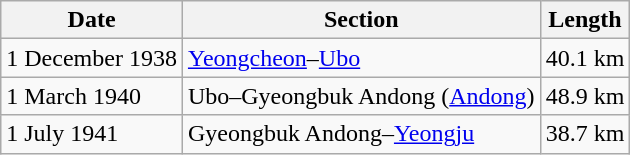<table class="wikitable">
<tr>
<th>Date</th>
<th>Section</th>
<th>Length</th>
</tr>
<tr>
<td>1 December 1938</td>
<td><a href='#'>Yeongcheon</a>–<a href='#'>Ubo</a></td>
<td>40.1 km</td>
</tr>
<tr>
<td>1 March 1940</td>
<td>Ubo–Gyeongbuk Andong (<a href='#'>Andong</a>)</td>
<td>48.9 km</td>
</tr>
<tr>
<td>1 July 1941</td>
<td>Gyeongbuk Andong–<a href='#'>Yeongju</a></td>
<td>38.7 km</td>
</tr>
</table>
